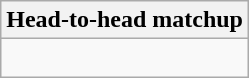<table class="wikitable collapsible collapsed">
<tr>
<th>Head-to-head matchup</th>
</tr>
<tr>
<td><br></td>
</tr>
</table>
